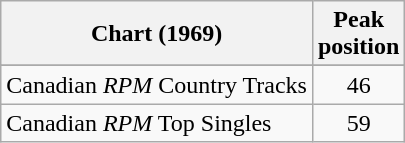<table class="wikitable sortable">
<tr>
<th align="left">Chart (1969)</th>
<th align="center">Peak<br>position</th>
</tr>
<tr>
</tr>
<tr>
</tr>
<tr>
<td align="left">Canadian <em>RPM</em> Country Tracks</td>
<td align="center">46</td>
</tr>
<tr>
<td align="left">Canadian <em>RPM</em> Top Singles</td>
<td align="center">59</td>
</tr>
</table>
